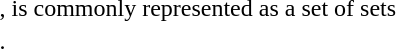<table>
<tr>
<td></td>
<td></td>
<td></td>
<td></td>
<td></td>
<td></td>
<td></td>
<td></td>
<td></td>
<td></td>
<td></td>
<td></td>
<td></td>
<td></td>
<td></td>
<td></td>
<td></td>
<td></td>
<td></td>
<td>, is commonly represented as a set of sets</td>
</tr>
<tr>
<td></td>
<td></td>
<td></td>
<td></td>
<td></td>
<td></td>
<td></td>
<td></td>
<td></td>
<td></td>
<td></td>
<td></td>
<td></td>
<td></td>
<td></td>
<td></td>
<td></td>
<td></td>
<td></td>
<td>.</td>
</tr>
</table>
